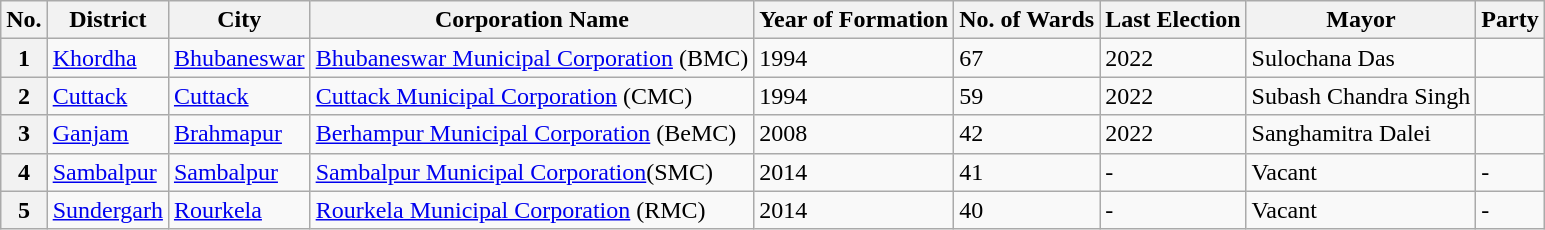<table class="wikitable">
<tr>
<th>No.</th>
<th>District</th>
<th>City</th>
<th>Corporation Name</th>
<th>Year of Formation</th>
<th>No. of Wards</th>
<th>Last Election</th>
<th>Mayor</th>
<th colspan=2>Party</th>
</tr>
<tr>
<th>1</th>
<td><a href='#'>Khordha</a></td>
<td><a href='#'>Bhubaneswar</a></td>
<td><a href='#'>Bhubaneswar Municipal Corporation</a> (BMC)</td>
<td>1994</td>
<td>67</td>
<td>2022</td>
<td>Sulochana Das</td>
<td></td>
</tr>
<tr>
<th>2</th>
<td><a href='#'>Cuttack</a></td>
<td><a href='#'>Cuttack</a></td>
<td><a href='#'>Cuttack Municipal Corporation</a> (CMC)</td>
<td>1994</td>
<td>59</td>
<td>2022</td>
<td>Subash Chandra Singh</td>
<td></td>
</tr>
<tr>
<th>3</th>
<td><a href='#'>Ganjam</a></td>
<td><a href='#'>Brahmapur</a></td>
<td><a href='#'>Berhampur Municipal Corporation</a> (BeMC)</td>
<td>2008</td>
<td>42</td>
<td>2022</td>
<td>Sanghamitra Dalei</td>
<td></td>
</tr>
<tr>
<th>4</th>
<td><a href='#'>Sambalpur</a></td>
<td><a href='#'>Sambalpur</a></td>
<td><a href='#'>Sambalpur Municipal Corporation</a>(SMC)</td>
<td>2014</td>
<td>41</td>
<td>-</td>
<td>Vacant</td>
<td>-</td>
</tr>
<tr>
<th>5</th>
<td><a href='#'>Sundergarh</a></td>
<td><a href='#'>Rourkela</a></td>
<td><a href='#'>Rourkela Municipal Corporation</a> (RMC)</td>
<td>2014</td>
<td>40</td>
<td>-</td>
<td>Vacant</td>
<td>-</td>
</tr>
</table>
